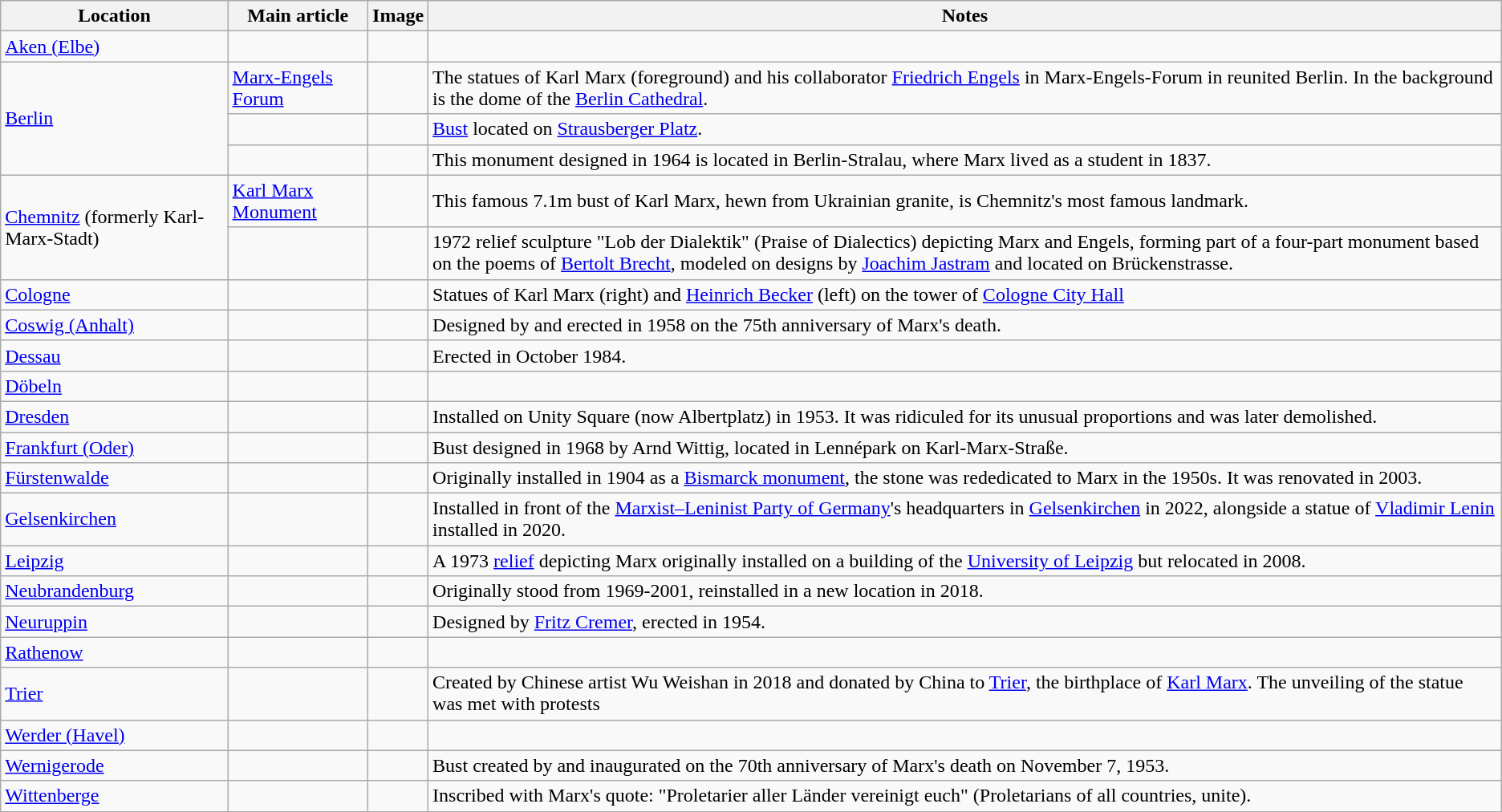<table class="wide wikitable">
<tr>
<th>Location</th>
<th>Main article</th>
<th>Image</th>
<th>Notes</th>
</tr>
<tr>
<td><a href='#'>Aken (Elbe)</a></td>
<td></td>
<td></td>
<td></td>
</tr>
<tr>
<td rowspan=3><a href='#'>Berlin</a></td>
<td><a href='#'>Marx-Engels Forum</a></td>
<td></td>
<td>The statues of Karl Marx (foreground) and his collaborator <a href='#'>Friedrich Engels</a> in Marx-Engels-Forum in reunited Berlin. In the background is the dome of the <a href='#'>Berlin Cathedral</a>.</td>
</tr>
<tr>
<td></td>
<td></td>
<td><a href='#'>Bust</a> located on <a href='#'>Strausberger Platz</a>.</td>
</tr>
<tr>
<td></td>
<td></td>
<td>This monument designed in 1964 is located in Berlin-Stralau, where Marx lived as a student in 1837.</td>
</tr>
<tr>
<td rowspan=2><a href='#'>Chemnitz</a> (formerly Karl-Marx-Stadt)</td>
<td><a href='#'>Karl Marx Monument</a></td>
<td></td>
<td>This famous 7.1m bust of Karl Marx, hewn from Ukrainian granite, is Chemnitz's most famous landmark.</td>
</tr>
<tr>
<td></td>
<td></td>
<td>1972 relief sculpture "Lob der Dialektik" (Praise of Dialectics) depicting Marx and Engels, forming part of a four-part monument based on the poems of <a href='#'>Bertolt Brecht</a>, modeled on designs by <a href='#'>Joachim Jastram</a> and located on Brückenstrasse.</td>
</tr>
<tr>
<td><a href='#'>Cologne</a></td>
<td></td>
<td></td>
<td>Statues of Karl Marx (right) and <a href='#'>Heinrich Becker</a> (left) on the tower of <a href='#'>Cologne City Hall</a></td>
</tr>
<tr>
<td><a href='#'>Coswig (Anhalt)</a></td>
<td></td>
<td></td>
<td>Designed by  and erected in 1958 on the 75th anniversary of Marx's death.</td>
</tr>
<tr>
<td><a href='#'>Dessau</a></td>
<td></td>
<td></td>
<td>Erected in October 1984.</td>
</tr>
<tr>
<td><a href='#'>Döbeln</a></td>
<td></td>
<td></td>
<td></td>
</tr>
<tr>
<td><a href='#'>Dresden</a></td>
<td></td>
<td></td>
<td>Installed on Unity Square (now Albertplatz) in 1953. It was ridiculed for its unusual proportions and was later demolished.</td>
</tr>
<tr>
<td><a href='#'>Frankfurt (Oder)</a></td>
<td></td>
<td></td>
<td>Bust designed in 1968 by Arnd Wittig, located in Lennépark on Karl-Marx-Straße.</td>
</tr>
<tr>
<td><a href='#'>Fürstenwalde</a></td>
<td></td>
<td></td>
<td>Originally installed in 1904 as a <a href='#'>Bismarck monument</a>, the stone was rededicated to Marx in the 1950s. It was renovated in 2003.</td>
</tr>
<tr>
<td><a href='#'>Gelsenkirchen</a></td>
<td></td>
<td></td>
<td>Installed in front of the <a href='#'>Marxist–Leninist Party of Germany</a>'s headquarters in <a href='#'>Gelsenkirchen</a> in 2022, alongside a statue of <a href='#'>Vladimir Lenin</a> installed in 2020.</td>
</tr>
<tr>
<td><a href='#'>Leipzig</a></td>
<td></td>
<td></td>
<td>A 1973 <a href='#'>relief</a> depicting Marx originally installed on a building of the <a href='#'>University of Leipzig</a> but relocated in 2008.</td>
</tr>
<tr>
<td><a href='#'>Neubrandenburg</a></td>
<td></td>
<td></td>
<td>Originally stood from 1969-2001, reinstalled in a new location in 2018.</td>
</tr>
<tr>
<td><a href='#'>Neuruppin</a></td>
<td></td>
<td></td>
<td>Designed by <a href='#'>Fritz Cremer</a>, erected in 1954.</td>
</tr>
<tr>
<td><a href='#'>Rathenow</a></td>
<td></td>
<td></td>
<td></td>
</tr>
<tr>
<td><a href='#'>Trier</a></td>
<td></td>
<td></td>
<td>Created by Chinese artist Wu Weishan in 2018 and donated by China to <a href='#'>Trier</a>, the birthplace of <a href='#'>Karl Marx</a>. The unveiling of the statue was met with protests</td>
</tr>
<tr>
<td><a href='#'>Werder (Havel)</a></td>
<td></td>
<td></td>
<td></td>
</tr>
<tr>
<td><a href='#'>Wernigerode</a></td>
<td></td>
<td></td>
<td>Bust created by  and inaugurated on the 70th anniversary of Marx's death on November 7, 1953.</td>
</tr>
<tr>
<td><a href='#'>Wittenberge</a></td>
<td></td>
<td></td>
<td>Inscribed with Marx's quote: "Proletarier aller Länder vereinigt euch" (Proletarians of all countries, unite).</td>
</tr>
<tr>
</tr>
</table>
